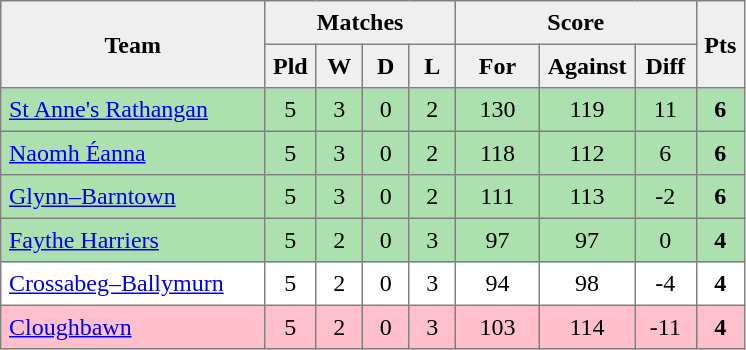<table style=border-collapse:collapse border=1 cellspacing=0 cellpadding=5>
<tr align=center bgcolor=#efefef>
<th rowspan=2 width=165>Team</th>
<th colspan=4>Matches</th>
<th colspan=3>Score</th>
<th rowspan=2width=20>Pts</th>
</tr>
<tr align=center bgcolor=#efefef>
<th width=20>Pld</th>
<th width=20>W</th>
<th width=20>D</th>
<th width=20>L</th>
<th width=45>For</th>
<th width=45>Against</th>
<th width=30>Diff</th>
</tr>
<tr align=center style="background:#ACE1AF;">
<td style="text-align:left;"><a href='#'>St Anne's Rathangan</a></td>
<td>5</td>
<td>3</td>
<td>0</td>
<td>2</td>
<td>130</td>
<td>119</td>
<td>11</td>
<td><strong>6</strong></td>
</tr>
<tr align=center style="background:#ACE1AF;">
<td style="text-align:left;"><a href='#'>Naomh Éanna</a></td>
<td>5</td>
<td>3</td>
<td>0</td>
<td>2</td>
<td>118</td>
<td>112</td>
<td>6</td>
<td><strong>6</strong></td>
</tr>
<tr align=center style="background:#ACE1AF;">
<td style="text-align:left;"><a href='#'>Glynn–Barntown</a></td>
<td>5</td>
<td>3</td>
<td>0</td>
<td>2</td>
<td>111</td>
<td>113</td>
<td>-2</td>
<td><strong>6</strong></td>
</tr>
<tr align=center style="background:#ACE1AF;">
<td style="text-align:left;"><a href='#'>Faythe Harriers</a></td>
<td>5</td>
<td>2</td>
<td>0</td>
<td>3</td>
<td>97</td>
<td>97</td>
<td>0</td>
<td><strong>4</strong></td>
</tr>
<tr align=center>
<td style="text-align:left;"><a href='#'>Crossabeg–Ballymurn</a></td>
<td>5</td>
<td>2</td>
<td>0</td>
<td>3</td>
<td>94</td>
<td>98</td>
<td>-4</td>
<td><strong>4</strong></td>
</tr>
<tr align=center style="background:#FFC0CB;">
<td style="text-align:left;"><a href='#'>Cloughbawn</a></td>
<td>5</td>
<td>2</td>
<td>0</td>
<td>3</td>
<td>103</td>
<td>114</td>
<td>-11</td>
<td><strong>4</strong></td>
</tr>
</table>
